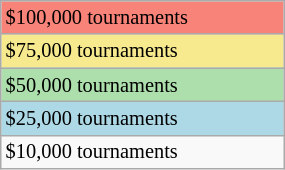<table class="wikitable" style="font-size:85%;" width=15%>
<tr bgcolor="#F88379">
<td>$100,000 tournaments</td>
</tr>
<tr bgcolor="#F7E98E">
<td>$75,000 tournaments</td>
</tr>
<tr bgcolor="#ADDFAD">
<td>$50,000 tournaments</td>
</tr>
<tr bgcolor=lightblue>
<td>$25,000 tournaments</td>
</tr>
<tr>
<td>$10,000 tournaments</td>
</tr>
</table>
